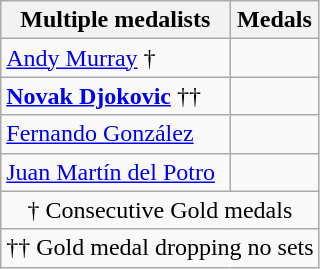<table class="wikitable" style="display:inline-table;">
<tr>
<th>Multiple medalists</th>
<th>Medals</th>
</tr>
<tr>
<td> <a href='#'>Andy Murray</a> †</td>
<td> </td>
</tr>
<tr>
<td> <strong><a href='#'>Novak Djokovic</a></strong> ††</td>
<td> </td>
</tr>
<tr>
<td> <a href='#'>Fernando González</a></td>
<td> </td>
</tr>
<tr>
<td> <a href='#'>Juan Martín del Potro</a></td>
<td> </td>
</tr>
<tr>
<td colspan="2" style="text-align: center;">† Consecutive Gold medals</td>
</tr>
<tr>
<td colspan="2" style="text-align: center;">†† Gold medal dropping no sets</td>
</tr>
</table>
